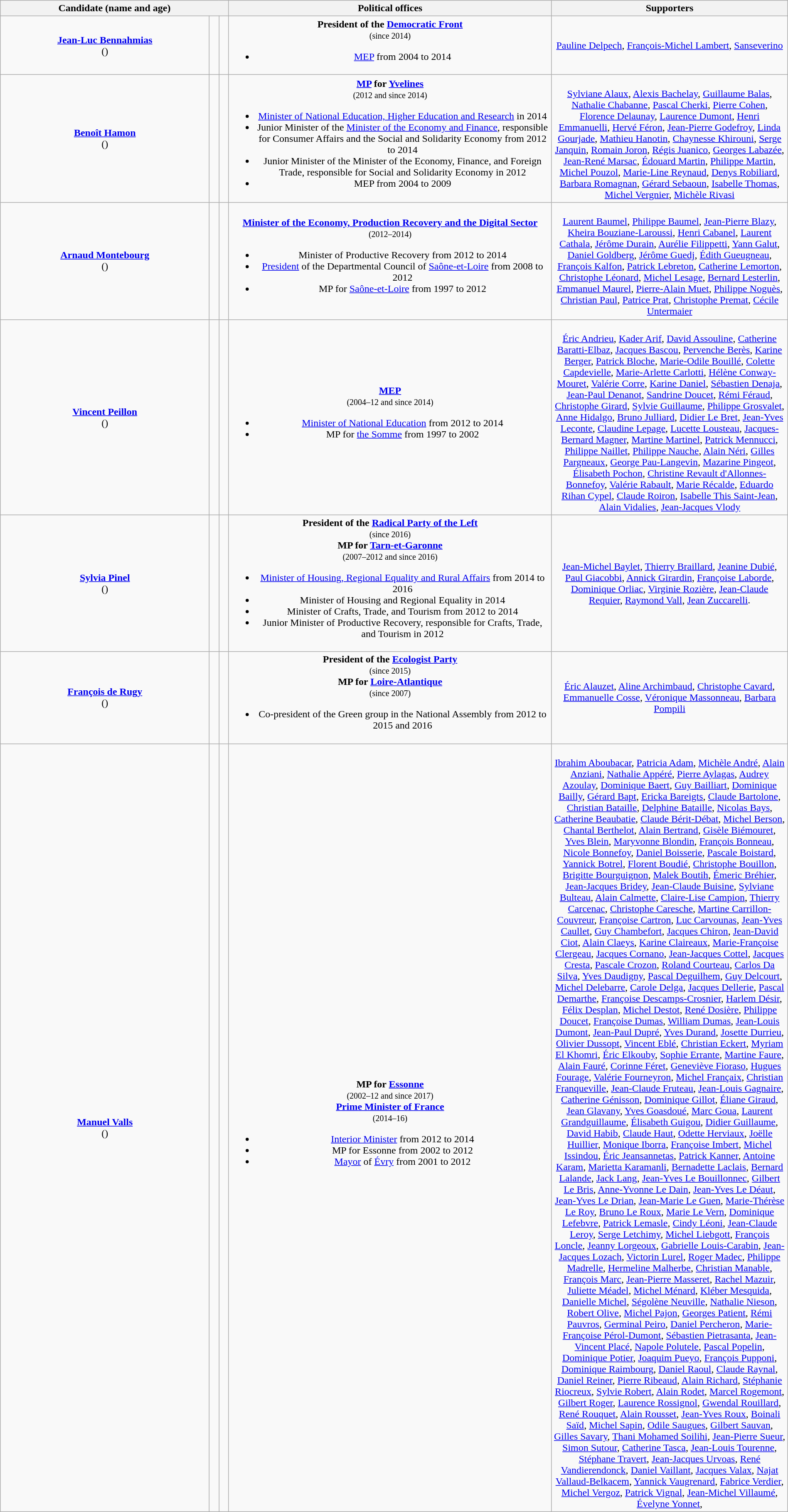<table width=100% class="wikitable" style="text-align:center">
<tr>
<th colspan=3 width=29%>Candidate (name and age)</th>
<th>Political offices</th>
<th width=30%>Supporters</th>
</tr>
<tr>
<td><strong><a href='#'>Jean-Luc Bennahmias</a></strong> <br>()</td>
<td></td>
<td bgcolor=></td>
<td><strong>President of the <a href='#'>Democratic Front</a></strong><br><small>(since 2014)</small><br>

<ul><li><a href='#'>MEP</a> from 2004 to 2014</li></ul></td>
<td><a href='#'>Pauline Delpech</a>, <a href='#'>François-Michel Lambert</a>, <a href='#'>Sanseverino</a></td>
</tr>
<tr>
<td><strong><a href='#'>Benoît Hamon</a></strong><br>()</td>
<td></td>
<td bgcolor=></td>
<td><strong><a href='#'>MP</a> for <a href='#'>Yvelines</a></strong><br><small>(2012 and since 2014)</small><br>

<ul><li><a href='#'>Minister of National Education, Higher Education and Research</a> in 2014</li><li>Junior Minister of the <a href='#'>Minister of the Economy and Finance</a>, responsible for Consumer Affairs and the Social and Solidarity Economy from 2012 to 2014</li><li>Junior Minister of the Minister of the Economy, Finance, and Foreign Trade, responsible for Social and Solidarity Economy in 2012</li><li>MEP from 2004 to 2009</li></ul></td>
<td><br>

<a href='#'>Sylviane Alaux</a>, <a href='#'>Alexis Bachelay</a>, <a href='#'>Guillaume Balas</a>, <a href='#'>Nathalie Chabanne</a>, <a href='#'>Pascal Cherki</a>, <a href='#'>Pierre Cohen</a>, <a href='#'>Florence Delaunay</a>, <a href='#'>Laurence Dumont</a>, <a href='#'>Henri Emmanuelli</a>, <a href='#'>Hervé Féron</a>, <a href='#'>Jean-Pierre Godefroy</a>, <a href='#'>Linda Gourjade</a>, <a href='#'>Mathieu Hanotin</a>, <a href='#'>Chaynesse Khirouni</a>, <a href='#'>Serge Janquin</a>, <a href='#'>Romain Joron</a>, <a href='#'>Régis Juanico</a>, <a href='#'>Georges Labazée</a>, <a href='#'>Jean-René Marsac</a>, <a href='#'>Édouard Martin</a>, <a href='#'>Philippe Martin</a>, <a href='#'>Michel Pouzol</a>, <a href='#'>Marie-Line Reynaud</a>, <a href='#'>Denys Robiliard</a>, <a href='#'>Barbara Romagnan</a>, <a href='#'>Gérard Sebaoun</a>, <a href='#'>Isabelle Thomas</a>, <a href='#'>Michel Vergnier</a>, <a href='#'>Michèle Rivasi</a>
</td>
</tr>
<tr>
<td><strong><a href='#'>Arnaud Montebourg</a></strong><br>()</td>
<td></td>
<td bgcolor=></td>
<td><strong><a href='#'>Minister of the Economy, Production Recovery and the Digital Sector</a></strong><br><small>(2012–2014)</small><br>

<ul><li>Minister of Productive Recovery from 2012 to 2014</li><li><a href='#'>President</a> of the Departmental Council of <a href='#'>Saône-et-Loire</a> from 2008 to 2012</li><li>MP for <a href='#'>Saône-et-Loire</a> from 1997 to 2012</li></ul></td>
<td><br>

<a href='#'>Laurent Baumel</a>, <a href='#'>Philippe Baumel</a>, <a href='#'>Jean-Pierre Blazy</a>, <a href='#'>Kheira Bouziane-Laroussi</a>, <a href='#'>Henri Cabanel</a>, <a href='#'>Laurent Cathala</a>, <a href='#'>Jérôme Durain</a>, <a href='#'>Aurélie Filippetti</a>, <a href='#'>Yann Galut</a>, <a href='#'>Daniel Goldberg</a>, <a href='#'>Jérôme Guedj</a>, <a href='#'>Édith Gueugneau</a>, <a href='#'>François Kalfon</a>, <a href='#'>Patrick Lebreton</a>, <a href='#'>Catherine Lemorton</a>, <a href='#'>Christophe Léonard</a>, <a href='#'>Michel Lesage</a>, <a href='#'>Bernard Lesterlin</a>, <a href='#'>Emmanuel Maurel</a>, <a href='#'>Pierre-Alain Muet</a>, <a href='#'>Philippe Noguès</a>, <a href='#'>Christian Paul</a>, <a href='#'>Patrice Prat</a>, <a href='#'>Christophe Premat</a>, <a href='#'>Cécile Untermaier</a>
</td>
</tr>
<tr>
<td><strong><a href='#'>Vincent Peillon</a></strong><br>()</td>
<td></td>
<td bgcolor=></td>
<td><strong><a href='#'>MEP</a></strong><br><small>(2004–12 and since 2014)</small><br>

<ul><li><a href='#'>Minister of National Education</a> from 2012 to 2014</li><li>MP for <a href='#'>the Somme</a> from 1997 to 2002</li></ul></td>
<td><br>

<a href='#'>Éric Andrieu</a>, <a href='#'>Kader Arif</a>, <a href='#'>David Assouline</a>, <a href='#'>Catherine Baratti-Elbaz</a>, <a href='#'>Jacques Bascou</a>, <a href='#'>Pervenche Berès</a>, <a href='#'>Karine Berger</a>, <a href='#'>Patrick Bloche</a>, <a href='#'>Marie-Odile Bouillé</a>, <a href='#'>Colette Capdevielle</a>, <a href='#'>Marie-Arlette Carlotti</a>, <a href='#'>Hélène Conway-Mouret</a>, <a href='#'>Valérie Corre</a>, <a href='#'>Karine Daniel</a>, <a href='#'>Sébastien Denaja</a>, <a href='#'>Jean-Paul Denanot</a>, <a href='#'>Sandrine Doucet</a>, <a href='#'>Rémi Féraud</a>, <a href='#'>Christophe Girard</a>, <a href='#'>Sylvie Guillaume</a>, <a href='#'>Philippe Grosvalet</a>, <a href='#'>Anne Hidalgo</a>, <a href='#'>Bruno Julliard</a>, <a href='#'>Didier Le Bret</a>, <a href='#'>Jean-Yves Leconte</a>, <a href='#'>Claudine Lepage</a>, <a href='#'>Lucette Lousteau</a>, <a href='#'>Jacques-Bernard Magner</a>, <a href='#'>Martine Martinel</a>, <a href='#'>Patrick Mennucci</a>, <a href='#'>Philippe Naillet</a>, <a href='#'>Philippe Nauche</a>, <a href='#'>Alain Néri</a>, <a href='#'>Gilles Pargneaux</a>, <a href='#'>George Pau-Langevin</a>, <a href='#'>Mazarine Pingeot</a>, <a href='#'>Élisabeth Pochon</a>, <a href='#'>Christine Revault d'Allonnes-Bonnefoy</a>, <a href='#'>Valérie Rabault</a>, <a href='#'>Marie Récalde</a>, <a href='#'>Eduardo Rihan Cypel</a>, <a href='#'>Claude Roiron</a>, <a href='#'>Isabelle This Saint-Jean</a>, <a href='#'>Alain Vidalies</a>, <a href='#'>Jean-Jacques Vlody</a>
</td>
</tr>
<tr>
<td><strong><a href='#'>Sylvia Pinel</a></strong><br>()</td>
<td></td>
<td bgcolor=></td>
<td><strong>President of the <a href='#'>Radical Party of the Left</a></strong><br><small>(since 2016)</small><br><strong>MP for <a href='#'>Tarn-et-Garonne</a></strong><br><small>(2007–2012 and since 2016)</small><br>

<ul><li><a href='#'>Minister of Housing, Regional Equality and Rural Affairs</a> from 2014 to 2016</li><li>Minister of Housing and Regional Equality in 2014</li><li>Minister of Crafts, Trade, and Tourism from 2012 to 2014</li><li>Junior Minister of Productive Recovery, responsible for Crafts, Trade, and Tourism in 2012</li></ul></td>
<td><a href='#'>Jean-Michel Baylet</a>, <a href='#'>Thierry Braillard</a>, <a href='#'>Jeanine Dubié</a>, <a href='#'>Paul Giacobbi</a>, <a href='#'>Annick Girardin</a>, <a href='#'>Françoise Laborde</a>, <a href='#'>Dominique Orliac</a>, <a href='#'>Virginie Rozière</a>, <a href='#'>Jean-Claude Requier</a>, <a href='#'>Raymond Vall</a>, <a href='#'>Jean Zuccarelli</a>.</td>
</tr>
<tr>
<td><strong><a href='#'>François de Rugy</a></strong><br>()</td>
<td></td>
<td bgcolor=></td>
<td><strong>President of the <a href='#'>Ecologist Party</a></strong><br><small>(since 2015)</small><br><strong>MP for <a href='#'>Loire-Atlantique</a></strong><br><small>(since 2007)</small><br>

<ul><li>Co-president of the Green group in the National Assembly from 2012 to 2015 and 2016</li></ul></td>
<td><a href='#'>Éric Alauzet</a>, <a href='#'>Aline Archimbaud</a>, <a href='#'>Christophe Cavard</a>, <a href='#'>Emmanuelle Cosse</a>, <a href='#'>Véronique Massonneau</a>, <a href='#'>Barbara Pompili</a></td>
</tr>
<tr>
<td><strong><a href='#'>Manuel Valls</a></strong><br>()</td>
<td></td>
<td bgcolor=></td>
<td><strong>MP for <a href='#'>Essonne</a></strong><br><small>(2002–12 and since 2017)</small><br><strong><a href='#'>Prime Minister of France</a></strong><br><small>(2014–16)</small><br>

<ul><li><a href='#'>Interior Minister</a> from 2012 to 2014</li><li>MP for Essonne from 2002 to 2012</li><li><a href='#'>Mayor</a> of <a href='#'>Évry</a> from 2001 to 2012</li></ul></td>
<td><br>

<a href='#'>Ibrahim Aboubacar</a>, <a href='#'>Patricia Adam</a>, <a href='#'>Michèle André</a>, <a href='#'>Alain Anziani</a>, <a href='#'>Nathalie Appéré</a>, <a href='#'>Pierre Aylagas</a>, <a href='#'>Audrey Azoulay</a>, <a href='#'>Dominique Baert</a>, <a href='#'>Guy Bailliart</a>, <a href='#'>Dominique Bailly</a>, <a href='#'>Gérard Bapt</a>, <a href='#'>Ericka Bareigts</a>, <a href='#'>Claude Bartolone</a>, <a href='#'>Christian Bataille</a>, <a href='#'>Delphine Bataille</a>, <a href='#'>Nicolas Bays</a>, <a href='#'>Catherine Beaubatie</a>, <a href='#'>Claude Bérit-Débat</a>, <a href='#'>Michel Berson</a>, <a href='#'>Chantal Berthelot</a>, <a href='#'>Alain Bertrand</a>, <a href='#'>Gisèle Biémouret</a>, <a href='#'>Yves Blein</a>, <a href='#'>Maryvonne Blondin</a>, <a href='#'>François Bonneau</a>, <a href='#'>Nicole Bonnefoy</a>, <a href='#'>Daniel Boisserie</a>, <a href='#'>Pascale Boistard</a>, <a href='#'>Yannick Botrel</a>, <a href='#'>Florent Boudié</a>, <a href='#'>Christophe Bouillon</a>, <a href='#'>Brigitte Bourguignon</a>, <a href='#'>Malek Boutih</a>, <a href='#'>Émeric Bréhier</a>, <a href='#'>Jean-Jacques Bridey</a>, <a href='#'>Jean-Claude Buisine</a>, <a href='#'>Sylviane Bulteau</a>, <a href='#'>Alain Calmette</a>, <a href='#'>Claire-Lise Campion</a>, <a href='#'>Thierry Carcenac</a>, <a href='#'>Christophe Caresche</a>, <a href='#'>Martine Carrillon-Couvreur</a>, <a href='#'>Françoise Cartron</a>, <a href='#'>Luc Carvounas</a>, <a href='#'>Jean-Yves Caullet</a>, <a href='#'>Guy Chambefort</a>, <a href='#'>Jacques Chiron</a>, <a href='#'>Jean-David Ciot</a>, <a href='#'>Alain Claeys</a>, <a href='#'>Karine Claireaux</a>, <a href='#'>Marie-Françoise Clergeau</a>, <a href='#'>Jacques Cornano</a>, <a href='#'>Jean-Jacques Cottel</a>, <a href='#'>Jacques Cresta</a>, <a href='#'>Pascale Crozon</a>, <a href='#'>Roland Courteau</a>, <a href='#'>Carlos Da Silva</a>, <a href='#'>Yves Daudigny</a>, <a href='#'>Pascal Deguilhem</a>, <a href='#'>Guy Delcourt</a>, <a href='#'>Michel Delebarre</a>, <a href='#'>Carole Delga</a>, <a href='#'>Jacques Dellerie</a>, <a href='#'>Pascal Demarthe</a>, <a href='#'>Françoise Descamps-Crosnier</a>, <a href='#'>Harlem Désir</a>, <a href='#'>Félix Desplan</a>, <a href='#'>Michel Destot</a>, <a href='#'>René Dosière</a>, <a href='#'>Philippe Doucet</a>, <a href='#'>Françoise Dumas</a>, <a href='#'>William Dumas</a>, <a href='#'>Jean-Louis Dumont</a>, <a href='#'>Jean-Paul Dupré</a>, <a href='#'>Yves Durand</a>, <a href='#'>Josette Durrieu</a>, <a href='#'>Olivier Dussopt</a>, <a href='#'>Vincent Eblé</a>, <a href='#'>Christian Eckert</a>, <a href='#'>Myriam El Khomri</a>, <a href='#'>Éric Elkouby</a>, <a href='#'>Sophie Errante</a>, <a href='#'>Martine Faure</a>, <a href='#'>Alain Fauré</a>, <a href='#'>Corinne Féret</a>, <a href='#'>Geneviève Fioraso</a>, <a href='#'>Hugues Fourage</a>, <a href='#'>Valérie Fourneyron</a>, <a href='#'>Michel Françaix</a>, <a href='#'>Christian Franqueville</a>, <a href='#'>Jean-Claude Fruteau</a>, <a href='#'>Jean-Louis Gagnaire</a>, <a href='#'>Catherine Génisson</a>, <a href='#'>Dominique Gillot</a>, <a href='#'>Éliane Giraud</a>, <a href='#'>Jean Glavany</a>, <a href='#'>Yves Goasdoué</a>, <a href='#'>Marc Goua</a>, <a href='#'>Laurent Grandguillaume</a>, <a href='#'>Élisabeth Guigou</a>, <a href='#'>Didier Guillaume</a>, <a href='#'>David Habib</a>, <a href='#'>Claude Haut</a>, <a href='#'>Odette Herviaux</a>, <a href='#'>Joëlle Huillier</a>, <a href='#'>Monique Iborra</a>, <a href='#'>Françoise Imbert</a>, <a href='#'>Michel Issindou</a>, <a href='#'>Éric Jeansannetas</a>, <a href='#'>Patrick Kanner</a>, <a href='#'>Antoine Karam</a>, <a href='#'>Marietta Karamanli</a>, <a href='#'>Bernadette Laclais</a>, <a href='#'>Bernard Lalande</a>, <a href='#'>Jack Lang</a>, <a href='#'>Jean-Yves Le Bouillonnec</a>, <a href='#'>Gilbert Le Bris</a>, <a href='#'>Anne-Yvonne Le Dain</a>, <a href='#'>Jean-Yves Le Déaut</a>, <a href='#'>Jean-Yves Le Drian</a>, <a href='#'>Jean-Marie Le Guen</a>, <a href='#'>Marie-Thérèse Le Roy</a>, <a href='#'>Bruno Le Roux</a>, <a href='#'>Marie Le Vern</a>, <a href='#'>Dominique Lefebvre</a>, <a href='#'>Patrick Lemasle</a>, <a href='#'>Cindy Léoni</a>, <a href='#'>Jean-Claude Leroy</a>, <a href='#'>Serge Letchimy</a>, <a href='#'>Michel Liebgott</a>, <a href='#'>François Loncle</a>, <a href='#'>Jeanny Lorgeoux</a>, <a href='#'>Gabrielle Louis-Carabin</a>, <a href='#'>Jean-Jacques Lozach</a>, <a href='#'>Victorin Lurel</a>, <a href='#'>Roger Madec</a>, <a href='#'>Philippe Madrelle</a>, <a href='#'>Hermeline Malherbe</a>, <a href='#'>Christian Manable</a>, <a href='#'>François Marc</a>, <a href='#'>Jean-Pierre Masseret</a>, <a href='#'>Rachel Mazuir</a>, <a href='#'>Juliette Méadel</a>, <a href='#'>Michel Ménard</a>, <a href='#'>Kléber Mesquida</a>, <a href='#'>Danielle Michel</a>, <a href='#'>Ségolène Neuville</a>, <a href='#'>Nathalie Nieson</a>, <a href='#'>Robert Olive</a>, <a href='#'>Michel Pajon</a>, <a href='#'>Georges Patient</a>, <a href='#'>Rémi Pauvros</a>, <a href='#'>Germinal Peiro</a>, <a href='#'>Daniel Percheron</a>, <a href='#'>Marie-Françoise Pérol-Dumont</a>, <a href='#'>Sébastien Pietrasanta</a>, <a href='#'>Jean-Vincent Placé</a>, <a href='#'>Napole Polutele</a>, <a href='#'>Pascal Popelin</a>, <a href='#'>Dominique Potier</a>, <a href='#'>Joaquim Pueyo</a>, <a href='#'>François Pupponi</a>, <a href='#'>Dominique Raimbourg</a>, <a href='#'>Daniel Raoul</a>, <a href='#'>Claude Raynal</a>, <a href='#'>Daniel Reiner</a>, <a href='#'>Pierre Ribeaud</a>, <a href='#'>Alain Richard</a>, <a href='#'>Stéphanie Riocreux</a>, <a href='#'>Sylvie Robert</a>, <a href='#'>Alain Rodet</a>, <a href='#'>Marcel Rogemont</a>, <a href='#'>Gilbert Roger</a>, <a href='#'>Laurence Rossignol</a>, <a href='#'>Gwendal Rouillard</a>, <a href='#'>René Rouquet</a>, <a href='#'>Alain Rousset</a>, <a href='#'>Jean-Yves Roux</a>, <a href='#'>Boinali Saïd</a>, <a href='#'>Michel Sapin</a>, <a href='#'>Odile Saugues</a>, <a href='#'>Gilbert Sauvan</a>, <a href='#'>Gilles Savary</a>, <a href='#'>Thani Mohamed Soilihi</a>, <a href='#'>Jean-Pierre Sueur</a>, <a href='#'>Simon Sutour</a>, <a href='#'>Catherine Tasca</a>, <a href='#'>Jean-Louis Tourenne</a>, <a href='#'>Stéphane Travert</a>, <a href='#'>Jean-Jacques Urvoas</a>, <a href='#'>René Vandierendonck</a>, <a href='#'>Daniel Vaillant</a>, <a href='#'>Jacques Valax</a>, <a href='#'>Najat Vallaud-Belkacem</a>, <a href='#'>Yannick Vaugrenard</a>, <a href='#'>Fabrice Verdier</a>, <a href='#'>Michel Vergoz</a>, <a href='#'>Patrick Vignal</a>, <a href='#'>Jean-Michel Villaumé</a>, <a href='#'>Évelyne Yonnet</a>,
</td>
</tr>
</table>
